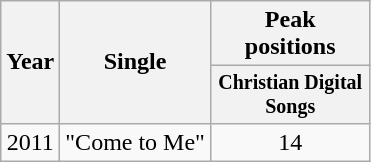<table class="wikitable" style="text-align:center;">
<tr>
<th rowspan="2">Year</th>
<th rowspan="2">Single</th>
<th colspan="1">Peak<br>positions</th>
</tr>
<tr style="font-size:smaller;">
<th width="100">Christian Digital Songs<br></th>
</tr>
<tr>
<td>2011</td>
<td align="left">"Come to Me"</td>
<td>14</td>
</tr>
</table>
